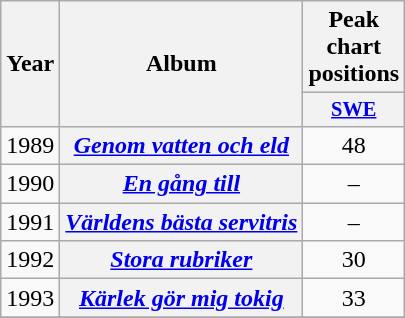<table class="wikitable plainrowheaders" style="text-align:center;" border="1">
<tr>
<th scope="col" rowspan="2">Year</th>
<th scope="col" rowspan="2">Album</th>
<th scope="col" colspan="1">Peak chart positions</th>
</tr>
<tr>
<th scope="col" style="width:3em;font-size:85%;"><a href='#'>SWE</a><br></th>
</tr>
<tr>
<td>1989</td>
<th scope="row"><em><a href='#'>Genom vatten och eld</a></em></th>
<td>48</td>
</tr>
<tr>
<td>1990</td>
<th scope="row"><em><a href='#'>En gång till</a></em></th>
<td>–</td>
</tr>
<tr>
<td>1991</td>
<th scope="row"><em><a href='#'>Världens bästa servitris</a></em></th>
<td>–</td>
</tr>
<tr>
<td>1992</td>
<th scope="row"><em><a href='#'>Stora rubriker</a></em></th>
<td>30</td>
</tr>
<tr>
<td>1993</td>
<th scope="row"><em><a href='#'>Kärlek gör mig tokig</a></em></th>
<td>33</td>
</tr>
<tr>
</tr>
</table>
